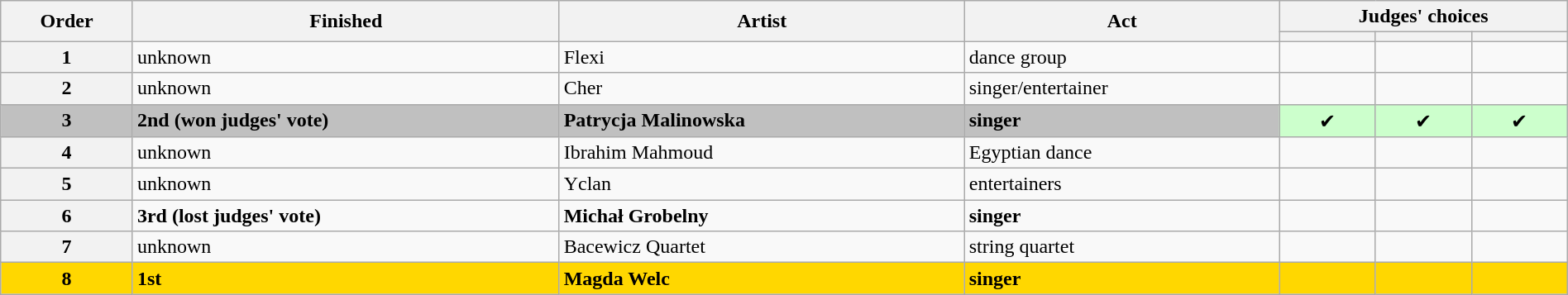<table class="wikitable sortable" style="width:100%;">
<tr>
<th rowspan=2>Order</th>
<th rowspan=2>Finished</th>
<th rowspan=2 class="unsortable">Artist</th>
<th rowspan=2 class="unsortable">Act</th>
<th colspan=3 class="unsortable">Judges' choices</th>
</tr>
<tr>
<th width="70"></th>
<th width="70"></th>
<th width="70"></th>
</tr>
<tr>
<th>1</th>
<td>unknown</td>
<td>Flexi</td>
<td>dance group</td>
<td></td>
<td></td>
<td></td>
</tr>
<tr>
<th>2</th>
<td>unknown</td>
<td>Cher</td>
<td>singer/entertainer</td>
<td></td>
<td></td>
<td></td>
</tr>
<tr>
<th style="background:silver;">3</th>
<td style="background:silver;"><strong>2nd (won judges' vote)</strong></td>
<td style="background:silver;"><strong>Patrycja Malinowska</strong></td>
<td style="background:silver;"><strong>singer</strong></td>
<td style="background:#cfc; text-align:center;">✔</td>
<td style="background:#cfc; text-align:center;">✔</td>
<td style="background:#cfc; text-align:center;">✔</td>
</tr>
<tr>
<th>4</th>
<td>unknown</td>
<td>Ibrahim Mahmoud</td>
<td>Egyptian dance</td>
<td></td>
<td></td>
<td></td>
</tr>
<tr>
<th>5</th>
<td>unknown</td>
<td>Yclan</td>
<td>entertainers</td>
<td></td>
<td></td>
<td></td>
</tr>
<tr>
<th>6</th>
<td><strong>3rd (lost judges' vote)</strong></td>
<td><strong>Michał Grobelny</strong></td>
<td><strong>singer</strong></td>
<td></td>
<td></td>
<td></td>
</tr>
<tr>
<th>7</th>
<td>unknown</td>
<td>Bacewicz Quartet</td>
<td>string quartet</td>
<td></td>
<td></td>
<td></td>
</tr>
<tr>
<th style="background:gold;">8</th>
<td style="background:gold;"><strong>1st</strong></td>
<td style="background:gold;"><strong>Magda Welc</strong></td>
<td style="background:gold;"><strong>singer</strong></td>
<td style="background:gold;"></td>
<td style="background:gold;"></td>
<td style="background:gold;"></td>
</tr>
</table>
